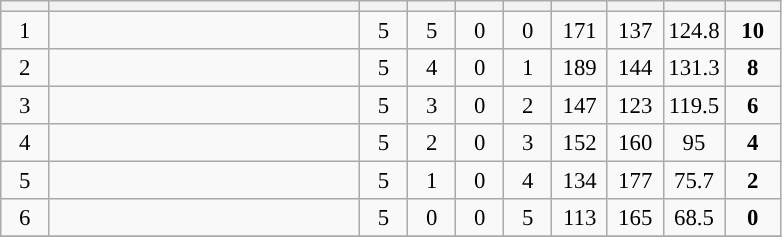<table class="wikitable" style="text-align:center; font-size:95%">
<tr>
<th width="25"></th>
<th width="200"></th>
<th width="25"></th>
<th width="25"></th>
<th width="25"></th>
<th width="25"></th>
<th width="30"></th>
<th width="30"></th>
<th width="30"></th>
<th width="30"></th>
</tr>
<tr style="background:#">
<td>1</td>
<td style="text-align:left"></td>
<td>5</td>
<td>5</td>
<td>0</td>
<td>0</td>
<td>171</td>
<td>137</td>
<td>124.8</td>
<td><strong>10</strong></td>
</tr>
<tr style="background:#">
<td>2</td>
<td style="text-align:left"></td>
<td>5</td>
<td>4</td>
<td>0</td>
<td>1</td>
<td>189</td>
<td>144</td>
<td>131.3</td>
<td><strong>8</strong></td>
</tr>
<tr style="background:#">
<td>3</td>
<td style="text-align:left"></td>
<td>5</td>
<td>3</td>
<td>0</td>
<td>2</td>
<td>147</td>
<td>123</td>
<td>119.5</td>
<td><strong>6</strong></td>
</tr>
<tr style="background:#">
<td>4</td>
<td style="text-align:left"></td>
<td>5</td>
<td>2</td>
<td>0</td>
<td>3</td>
<td>152</td>
<td>160</td>
<td>95</td>
<td><strong>4</strong></td>
</tr>
<tr style="background-color:#">
<td>5</td>
<td style="text-align:left"></td>
<td>5</td>
<td>1</td>
<td>0</td>
<td>4</td>
<td>134</td>
<td>177</td>
<td>75.7</td>
<td><strong>2</strong></td>
</tr>
<tr style="background-color:#">
<td>6</td>
<td style="text-align:left"></td>
<td>5</td>
<td>0</td>
<td>0</td>
<td>5</td>
<td>113</td>
<td>165</td>
<td>68.5</td>
<td><strong>0</strong></td>
</tr>
<tr>
</tr>
</table>
